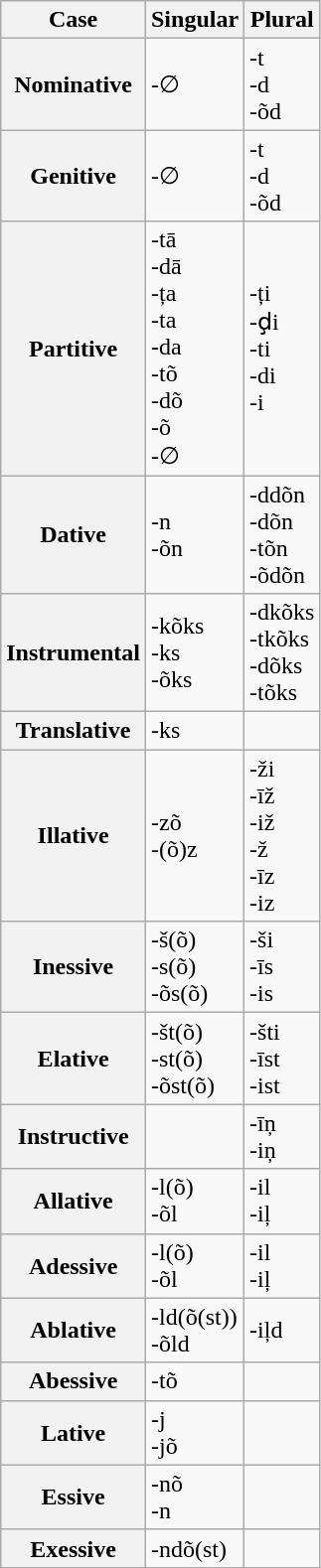<table class="wikitable">
<tr>
<th>Case</th>
<th>Singular</th>
<th>Plural</th>
</tr>
<tr>
<th>Nominative</th>
<td>-∅</td>
<td>-t<br>-d<br>-õd</td>
</tr>
<tr>
<th>Genitive</th>
<td>-∅</td>
<td>-t<br>-d<br>-õd</td>
</tr>
<tr>
<th>Partitive</th>
<td>-tā<br>-dā<br>-ța<br>-ta<br>-da<br>-tõ<br>-dõ<br>-õ<br>-∅</td>
<td>-ți<br>-ḑi<br>-ti<br>-di<br>-i</td>
</tr>
<tr>
<th>Dative</th>
<td>-n<br>-õn</td>
<td>-ddõn<br>-dõn<br>-tõn<br>-õdõn</td>
</tr>
<tr>
<th>Instrumental</th>
<td>-kõks<br>-ks<br>-õks</td>
<td>-dkõks<br>-tkõks<br>-dõks<br>-tõks</td>
</tr>
<tr>
<th>Translative</th>
<td>-ks</td>
<td></td>
</tr>
<tr>
<th>Illative</th>
<td>-zõ<br>-(õ)z</td>
<td>-ži<br>-īž<br>-iž<br>-ž<br>-īz<br>-iz</td>
</tr>
<tr>
<th>Inessive</th>
<td>-š(õ)<br>-s(õ)<br>-õs(õ)</td>
<td>-ši<br>-īs<br>-is</td>
</tr>
<tr>
<th>Elative</th>
<td>-št(õ)<br>-st(õ)<br>-õst(õ)</td>
<td>-šti<br>-īst<br>-ist</td>
</tr>
<tr>
<th>Instructive</th>
<td></td>
<td>-īņ<br>-iņ</td>
</tr>
<tr>
<th>Allative</th>
<td>-l(õ)<br>-õl</td>
<td>-il<br>-iļ</td>
</tr>
<tr>
<th>Adessive</th>
<td>-l(õ)<br>-õl</td>
<td>-il<br>-iļ</td>
</tr>
<tr>
<th>Ablative</th>
<td>-ld(õ(st))<br>-õld</td>
<td>-iļd</td>
</tr>
<tr>
<th>Abessive</th>
<td>-tõ</td>
<td></td>
</tr>
<tr>
<th>Lative</th>
<td>-j<br>-jõ</td>
<td></td>
</tr>
<tr>
<th>Essive</th>
<td>-nõ<br>-n</td>
<td></td>
</tr>
<tr>
<th>Exessive</th>
<td>-ndõ(st)</td>
<td></td>
</tr>
</table>
